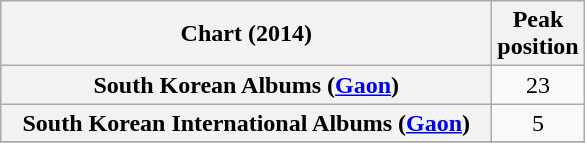<table class="wikitable sortable plainrowheaders" style="text-align:center">
<tr>
<th scope="col" style="width:20em;">Chart (2014)</th>
<th scope="col">Peak<br>position</th>
</tr>
<tr>
<th scope="row">South Korean Albums (<a href='#'>Gaon</a>)</th>
<td>23</td>
</tr>
<tr>
<th scope="row">South Korean International Albums (<a href='#'>Gaon</a>)</th>
<td>5</td>
</tr>
<tr>
</tr>
</table>
